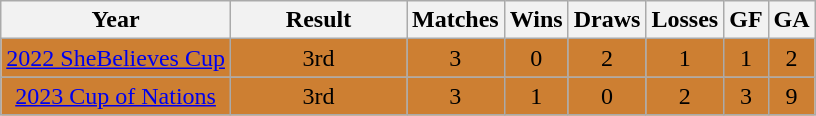<table class="wikitable"  style="text-align:center; ">
<tr>
<th>Year</th>
<th width=110>Result</th>
<th>Matches</th>
<th>Wins</th>
<th>Draws</th>
<th>Losses</th>
<th>GF</th>
<th>GA</th>
</tr>
<tr bgcolor=#CD7F32>
<td><a href='#'>2022 SheBelieves Cup</a></td>
<td>3rd</td>
<td>3</td>
<td>0</td>
<td>2</td>
<td>1</td>
<td>1</td>
<td>2</td>
</tr>
<tr bgcolor=#CD7F32>
<td><a href='#'>2023 Cup of Nations</a></td>
<td>3rd</td>
<td>3</td>
<td>1</td>
<td>0</td>
<td>2</td>
<td>3</td>
<td>9</td>
</tr>
</table>
